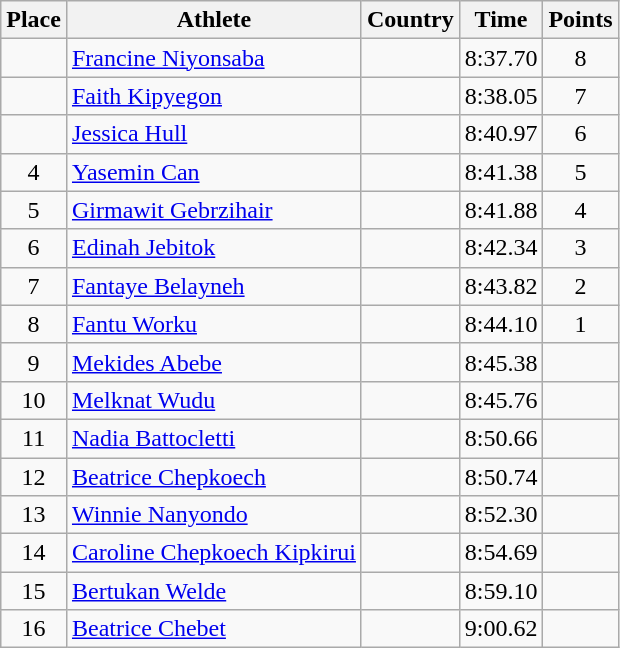<table class="wikitable">
<tr>
<th>Place</th>
<th>Athlete</th>
<th>Country</th>
<th>Time</th>
<th>Points</th>
</tr>
<tr>
<td align=center></td>
<td><a href='#'>Francine Niyonsaba</a></td>
<td></td>
<td>8:37.70</td>
<td align=center>8</td>
</tr>
<tr>
<td align=center></td>
<td><a href='#'>Faith Kipyegon</a></td>
<td></td>
<td>8:38.05</td>
<td align=center>7</td>
</tr>
<tr>
<td align=center></td>
<td><a href='#'>Jessica Hull</a></td>
<td></td>
<td>8:40.97</td>
<td align=center>6</td>
</tr>
<tr>
<td align=center>4</td>
<td><a href='#'>Yasemin Can</a></td>
<td></td>
<td>8:41.38</td>
<td align=center>5</td>
</tr>
<tr>
<td align=center>5</td>
<td><a href='#'>Girmawit Gebrzihair</a></td>
<td></td>
<td>8:41.88</td>
<td align=center>4</td>
</tr>
<tr>
<td align=center>6</td>
<td><a href='#'>Edinah Jebitok</a></td>
<td></td>
<td>8:42.34</td>
<td align=center>3</td>
</tr>
<tr>
<td align=center>7</td>
<td><a href='#'>Fantaye Belayneh</a></td>
<td></td>
<td>8:43.82</td>
<td align=center>2</td>
</tr>
<tr>
<td align=center>8</td>
<td><a href='#'>Fantu Worku</a></td>
<td></td>
<td>8:44.10</td>
<td align=center>1</td>
</tr>
<tr>
<td align=center>9</td>
<td><a href='#'>Mekides Abebe</a></td>
<td></td>
<td>8:45.38</td>
<td align=center></td>
</tr>
<tr>
<td align=center>10</td>
<td><a href='#'>Melknat Wudu</a></td>
<td></td>
<td>8:45.76</td>
<td align=center></td>
</tr>
<tr>
<td align=center>11</td>
<td><a href='#'>Nadia Battocletti</a></td>
<td></td>
<td>8:50.66</td>
<td align=center></td>
</tr>
<tr>
<td align=center>12</td>
<td><a href='#'>Beatrice Chepkoech</a></td>
<td></td>
<td>8:50.74</td>
<td align=center></td>
</tr>
<tr>
<td align=center>13</td>
<td><a href='#'>Winnie Nanyondo</a></td>
<td></td>
<td>8:52.30</td>
<td align=center></td>
</tr>
<tr>
<td align=center>14</td>
<td><a href='#'>Caroline Chepkoech Kipkirui</a></td>
<td></td>
<td>8:54.69</td>
<td align=center></td>
</tr>
<tr>
<td align=center>15</td>
<td><a href='#'>Bertukan Welde</a></td>
<td></td>
<td>8:59.10</td>
<td align=center></td>
</tr>
<tr>
<td align=center>16</td>
<td><a href='#'>Beatrice Chebet</a></td>
<td></td>
<td>9:00.62</td>
<td align=center></td>
</tr>
</table>
